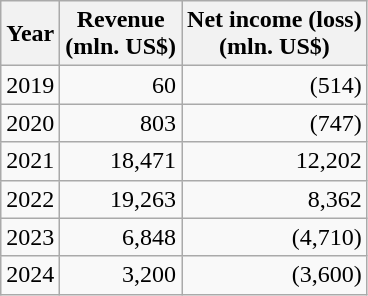<table class="wikitable float-left" style="text-align: right;">
<tr>
<th>Year</th>
<th>Revenue<br>(mln. US$)</th>
<th>Net income (loss)<br>(mln. US$)</th>
</tr>
<tr>
<td>2019</td>
<td>60</td>
<td>(514)</td>
</tr>
<tr>
<td>2020</td>
<td>803</td>
<td>(747)</td>
</tr>
<tr>
<td>2021</td>
<td>18,471</td>
<td>12,202</td>
</tr>
<tr>
<td>2022</td>
<td>19,263</td>
<td>8,362</td>
</tr>
<tr>
<td>2023</td>
<td>6,848</td>
<td>(4,710)</td>
</tr>
<tr>
<td>2024</td>
<td>3,200</td>
<td>(3,600)</td>
</tr>
</table>
